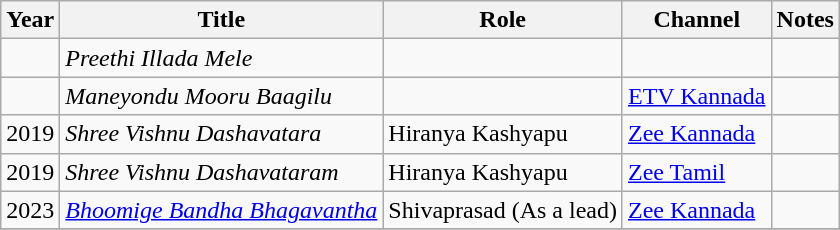<table class="wikitable sortable">
<tr>
<th>Year</th>
<th>Title</th>
<th>Role</th>
<th>Channel</th>
<th>Notes</th>
</tr>
<tr>
<td></td>
<td><em>Preethi Illada Mele</em></td>
<td></td>
<td></td>
<td></td>
</tr>
<tr>
<td></td>
<td><em>Maneyondu Mooru Baagilu</em></td>
<td></td>
<td><a href='#'>ETV Kannada</a></td>
<td></td>
</tr>
<tr>
<td>2019</td>
<td><em>Shree Vishnu Dashavatara</em></td>
<td>Hiranya Kashyapu</td>
<td><a href='#'>Zee Kannada</a></td>
<td></td>
</tr>
<tr>
<td>2019</td>
<td><em>Shree Vishnu Dashavataram</em></td>
<td>Hiranya Kashyapu</td>
<td><a href='#'>Zee Tamil</a></td>
<td></td>
</tr>
<tr>
<td>2023</td>
<td><em><a href='#'>Bhoomige Bandha Bhagavantha</a></em></td>
<td>Shivaprasad (As a lead)</td>
<td><a href='#'>Zee Kannada</a></td>
<td></td>
</tr>
<tr>
</tr>
</table>
